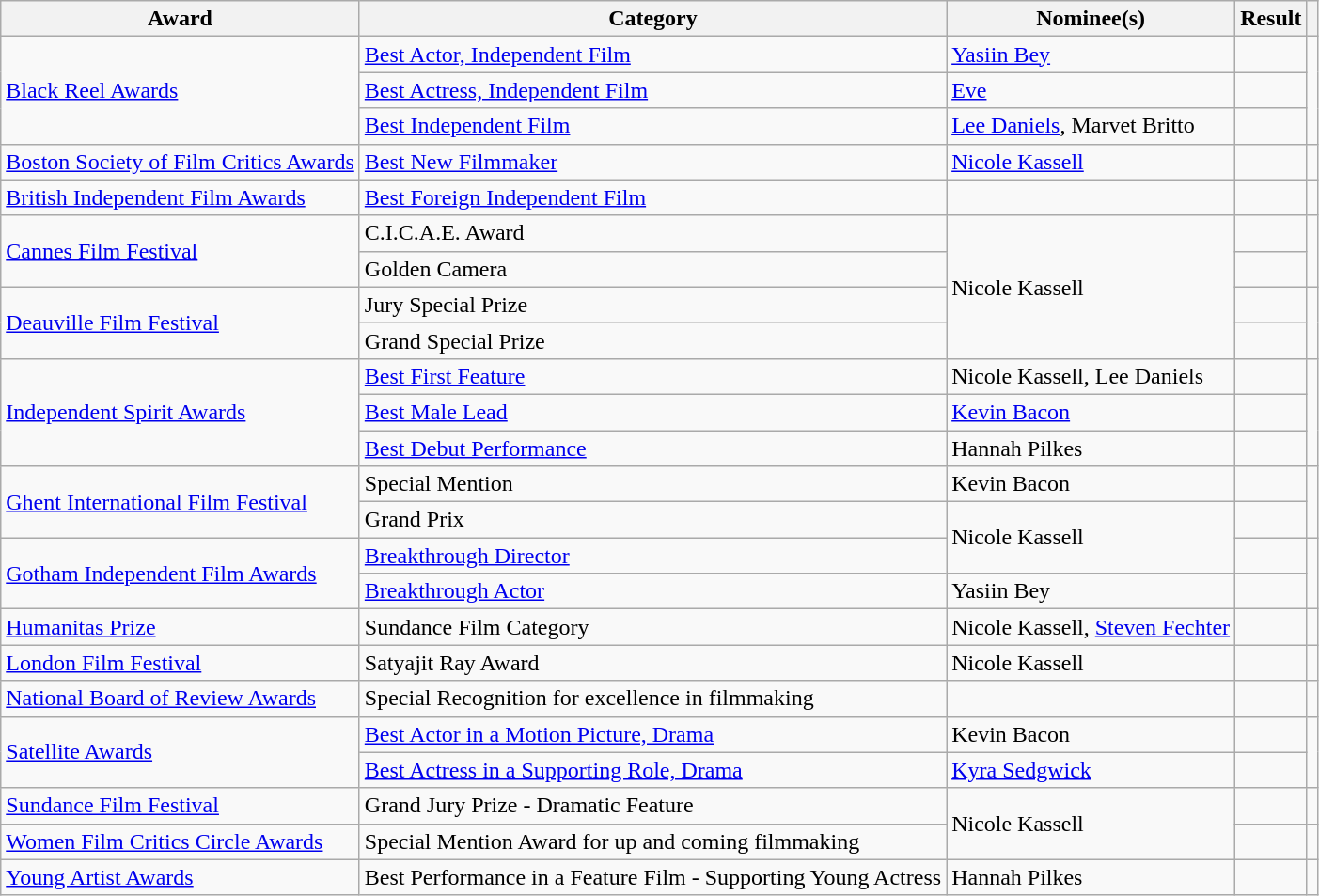<table class="wikitable plainrowheaders sortable">
<tr>
<th>Award</th>
<th>Category</th>
<th>Nominee(s)</th>
<th>Result</th>
<th></th>
</tr>
<tr>
<td rowspan="3"><a href='#'>Black Reel Awards</a></td>
<td><a href='#'>Best Actor, Independent Film</a></td>
<td><a href='#'>Yasiin Bey</a></td>
<td></td>
<td rowspan="3"></td>
</tr>
<tr>
<td><a href='#'>Best Actress, Independent Film</a></td>
<td><a href='#'>Eve</a></td>
<td></td>
</tr>
<tr>
<td><a href='#'>Best Independent Film</a></td>
<td><a href='#'>Lee Daniels</a>, Marvet Britto</td>
<td></td>
</tr>
<tr>
<td><a href='#'>Boston Society of Film Critics Awards</a></td>
<td><a href='#'>Best New Filmmaker</a></td>
<td><a href='#'>Nicole Kassell</a></td>
<td></td>
<td></td>
</tr>
<tr>
<td><a href='#'>British Independent Film Awards</a></td>
<td><a href='#'>Best Foreign Independent Film</a></td>
<td></td>
<td></td>
<td></td>
</tr>
<tr>
<td rowspan="2"><a href='#'>Cannes Film Festival</a></td>
<td>C.I.C.A.E. Award</td>
<td rowspan="4">Nicole Kassell</td>
<td></td>
<td rowspan="2"></td>
</tr>
<tr>
<td>Golden Camera</td>
<td></td>
</tr>
<tr>
<td rowspan="2"><a href='#'>Deauville Film Festival</a></td>
<td>Jury Special Prize</td>
<td></td>
<td rowspan="2"></td>
</tr>
<tr>
<td>Grand Special Prize</td>
<td></td>
</tr>
<tr>
<td rowspan="3"><a href='#'>Independent Spirit Awards</a></td>
<td><a href='#'>Best First Feature</a></td>
<td>Nicole Kassell, Lee Daniels</td>
<td></td>
<td rowspan="3"></td>
</tr>
<tr>
<td><a href='#'>Best Male Lead</a></td>
<td><a href='#'>Kevin Bacon</a></td>
<td></td>
</tr>
<tr>
<td><a href='#'>Best Debut Performance</a></td>
<td>Hannah Pilkes</td>
<td></td>
</tr>
<tr>
<td rowspan="2"><a href='#'>Ghent International Film Festival</a></td>
<td>Special Mention</td>
<td>Kevin Bacon</td>
<td></td>
<td rowspan="2"></td>
</tr>
<tr>
<td>Grand Prix</td>
<td rowspan="2">Nicole Kassell</td>
<td></td>
</tr>
<tr>
<td rowspan="2"><a href='#'>Gotham Independent Film Awards</a></td>
<td><a href='#'>Breakthrough Director</a></td>
<td></td>
<td rowspan="2"></td>
</tr>
<tr>
<td><a href='#'>Breakthrough Actor</a></td>
<td>Yasiin Bey</td>
<td></td>
</tr>
<tr>
<td><a href='#'>Humanitas Prize</a></td>
<td>Sundance Film Category</td>
<td>Nicole Kassell, <a href='#'>Steven Fechter</a></td>
<td></td>
<td></td>
</tr>
<tr>
<td><a href='#'>London Film Festival</a></td>
<td>Satyajit Ray Award</td>
<td>Nicole Kassell</td>
<td></td>
<td></td>
</tr>
<tr>
<td><a href='#'>National Board of Review Awards</a></td>
<td>Special Recognition for excellence in filmmaking</td>
<td></td>
<td></td>
<td></td>
</tr>
<tr>
<td rowspan="2"><a href='#'>Satellite Awards</a></td>
<td><a href='#'>Best Actor in a Motion Picture, Drama</a></td>
<td>Kevin Bacon</td>
<td></td>
<td rowspan="2"></td>
</tr>
<tr>
<td><a href='#'>Best Actress in a Supporting Role, Drama</a></td>
<td><a href='#'>Kyra Sedgwick</a></td>
<td></td>
</tr>
<tr>
<td><a href='#'>Sundance Film Festival</a></td>
<td>Grand Jury Prize - Dramatic Feature</td>
<td rowspan="2">Nicole Kassell</td>
<td></td>
<td></td>
</tr>
<tr>
<td><a href='#'>Women Film Critics Circle Awards</a></td>
<td>Special Mention Award for up and coming filmmaking</td>
<td></td>
<td></td>
</tr>
<tr>
<td><a href='#'>Young Artist Awards</a></td>
<td>Best Performance in a Feature Film - Supporting Young Actress</td>
<td>Hannah Pilkes</td>
<td></td>
<td></td>
</tr>
</table>
